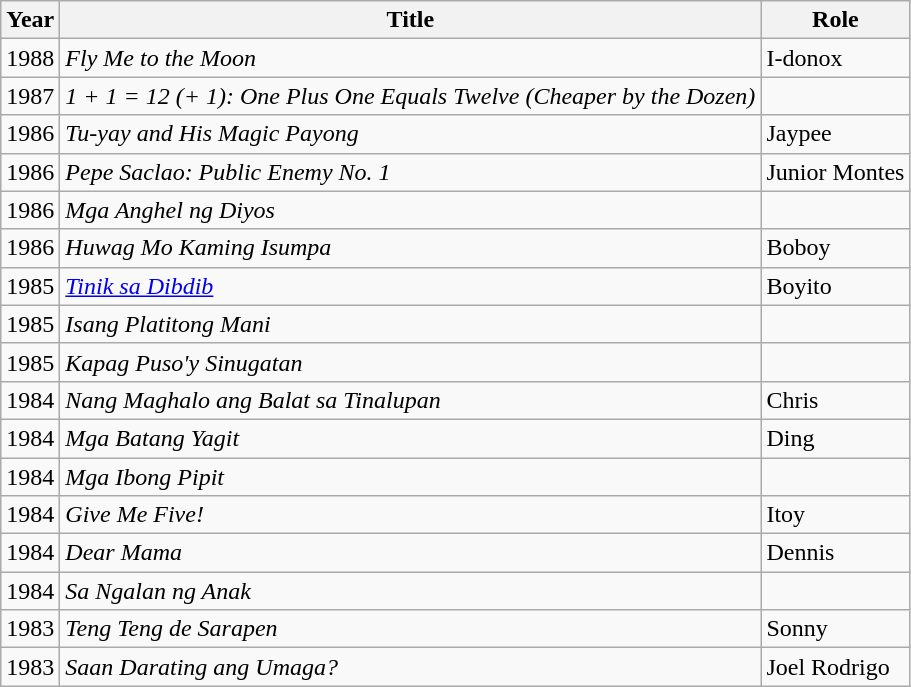<table class="wikitable">
<tr>
<th>Year</th>
<th>Title</th>
<th>Role</th>
</tr>
<tr>
<td>1988</td>
<td><em>Fly Me to the Moon</em></td>
<td>I-donox</td>
</tr>
<tr>
<td>1987</td>
<td><em>1 + 1 = 12 (+ 1): One Plus One Equals Twelve (Cheaper by the Dozen)</em></td>
<td></td>
</tr>
<tr>
<td>1986</td>
<td><em>Tu-yay and His Magic Payong</em></td>
<td>Jaypee</td>
</tr>
<tr>
<td>1986</td>
<td><em>Pepe Saclao: Public Enemy No. 1</em></td>
<td>Junior Montes</td>
</tr>
<tr>
<td>1986</td>
<td><em>Mga Anghel ng Diyos</em></td>
<td></td>
</tr>
<tr>
<td>1986</td>
<td><em>Huwag Mo Kaming Isumpa</em></td>
<td>Boboy</td>
</tr>
<tr>
<td>1985</td>
<td><em><a href='#'>Tinik sa Dibdib</a></em></td>
<td>Boyito</td>
</tr>
<tr>
<td>1985</td>
<td><em>Isang Platitong Mani</em></td>
<td></td>
</tr>
<tr>
<td>1985</td>
<td><em>Kapag Puso'y Sinugatan</em></td>
<td></td>
</tr>
<tr>
<td>1984</td>
<td><em>Nang Maghalo ang Balat sa Tinalupan</em></td>
<td>Chris</td>
</tr>
<tr>
<td>1984</td>
<td><em>Mga Batang Yagit</em></td>
<td>Ding</td>
</tr>
<tr>
<td>1984</td>
<td><em>Mga Ibong Pipit</em></td>
<td></td>
</tr>
<tr>
<td>1984</td>
<td><em>Give Me Five!</em></td>
<td>Itoy</td>
</tr>
<tr>
<td>1984</td>
<td><em>Dear Mama</em></td>
<td>Dennis</td>
</tr>
<tr>
<td>1984</td>
<td><em>Sa Ngalan ng Anak</em></td>
<td></td>
</tr>
<tr>
<td>1983</td>
<td><em>Teng Teng de Sarapen</em></td>
<td>Sonny</td>
</tr>
<tr>
<td>1983</td>
<td><em>Saan Darating ang Umaga?</em></td>
<td>Joel Rodrigo</td>
</tr>
</table>
